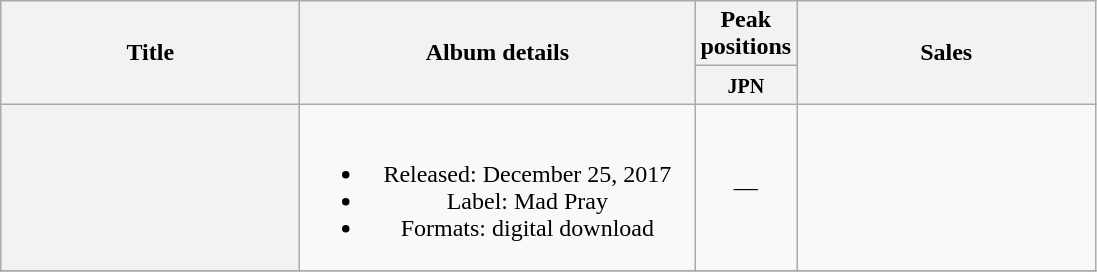<table class="wikitable plainrowheaders" style="text-align:center;">
<tr>
<th style="width:12em;" rowspan="2">Title</th>
<th style="width:16em;" rowspan="2">Album details</th>
<th>Peak positions</th>
<th style="width:12em;" rowspan="2">Sales</th>
</tr>
<tr>
<th style="width:2.5em;"><small>JPN</small><br></th>
</tr>
<tr>
<th scope="row"><em></em></th>
<td><br><ul><li>Released: December 25, 2017</li><li>Label: Mad Pray</li><li>Formats: digital download</li></ul></td>
<td>—</td>
<td></td>
</tr>
<tr>
</tr>
</table>
